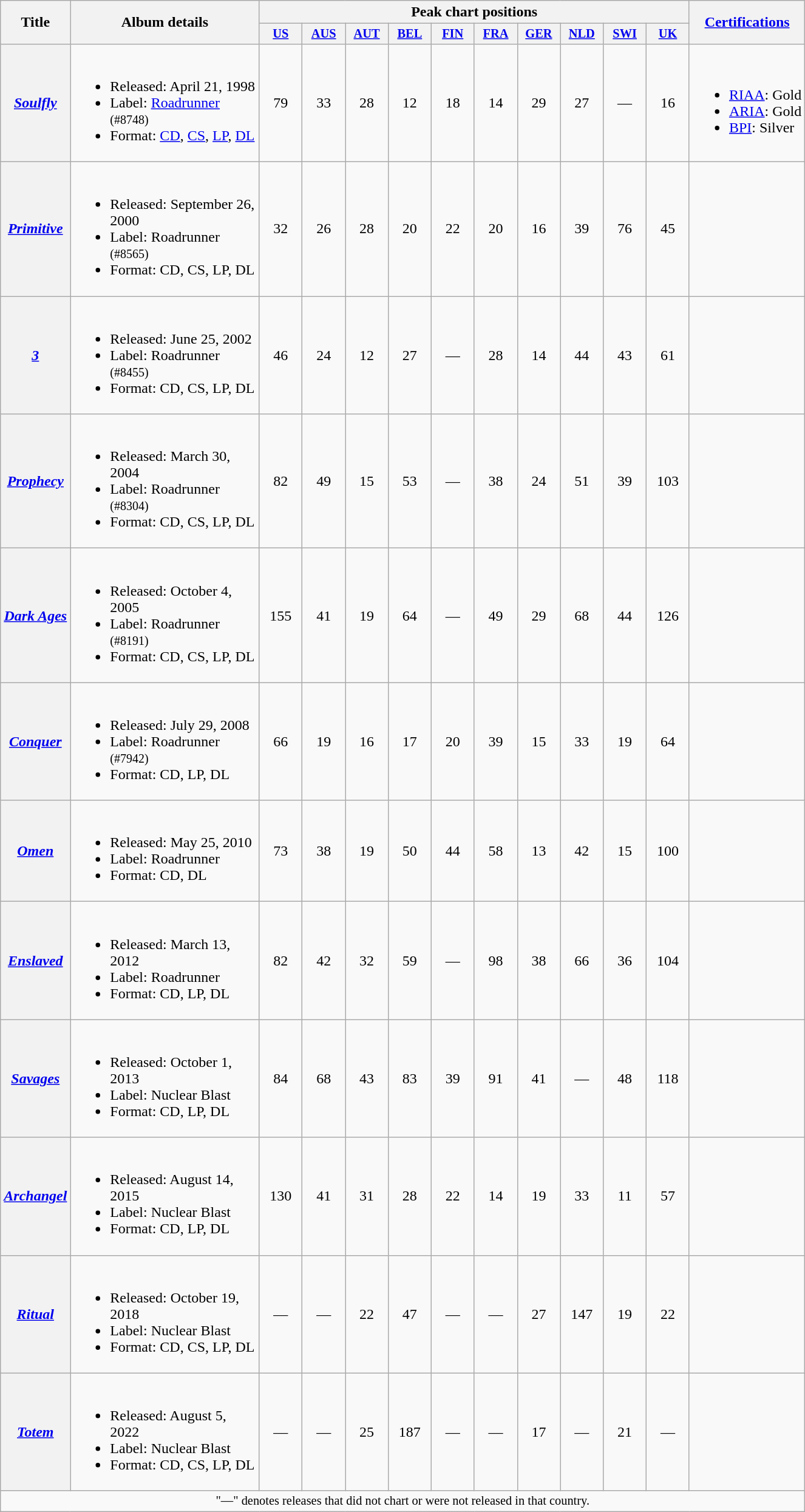<table class="wikitable plainrowheaders">
<tr>
<th rowspan="2">Title</th>
<th rowspan="2" width="200">Album details</th>
<th colspan="10">Peak chart positions</th>
<th rowspan="2"><a href='#'>Certifications</a></th>
</tr>
<tr>
<th style="width:3em;font-size:85%"><a href='#'>US</a><br></th>
<th style="width:3em;font-size:85%"><a href='#'>AUS</a><br></th>
<th style="width:3em;font-size:85%"><a href='#'>AUT</a><br></th>
<th style="width:3em;font-size:85%"><a href='#'>BEL</a><br></th>
<th style="width:3em;font-size:85%"><a href='#'>FIN</a><br></th>
<th style="width:3em;font-size:85%"><a href='#'>FRA</a><br></th>
<th style="width:3em;font-size:85%"><a href='#'>GER</a><br></th>
<th style="width:3em;font-size:85%"><a href='#'>NLD</a><br></th>
<th style="width:3em;font-size:85%"><a href='#'>SWI</a><br></th>
<th style="width:3em;font-size:85%"><a href='#'>UK</a><br></th>
</tr>
<tr>
<th scope="row"><em><a href='#'>Soulfly</a></em></th>
<td><br><ul><li>Released: April 21, 1998</li><li>Label: <a href='#'>Roadrunner</a> <small>(#8748)</small></li><li>Format: <a href='#'>CD</a>, <a href='#'>CS</a>, <a href='#'>LP</a>, <a href='#'>DL</a></li></ul></td>
<td align="center">79</td>
<td align="center">33</td>
<td align="center">28</td>
<td align="center">12</td>
<td align="center">18</td>
<td align="center">14</td>
<td align="center">29</td>
<td align="center">27</td>
<td align="center">—</td>
<td align="center">16</td>
<td><br><ul><li><a href='#'>RIAA</a>: Gold</li><li><a href='#'>ARIA</a>: Gold</li><li><a href='#'>BPI</a>: Silver</li></ul></td>
</tr>
<tr>
<th scope="row"><em><a href='#'>Primitive</a></em></th>
<td><br><ul><li>Released: September 26, 2000</li><li>Label: Roadrunner <small>(#8565)</small></li><li>Format: CD, CS, LP, DL</li></ul></td>
<td align="center">32</td>
<td align="center">26</td>
<td align="center">28</td>
<td align="center">20</td>
<td align="center">22</td>
<td align="center">20</td>
<td align="center">16</td>
<td align="center">39</td>
<td align="center">76</td>
<td align="center">45</td>
<td></td>
</tr>
<tr>
<th scope="row"><em><a href='#'>3</a></em></th>
<td><br><ul><li>Released: June 25, 2002</li><li>Label: Roadrunner <small>(#8455)</small></li><li>Format: CD, CS, LP, DL</li></ul></td>
<td align="center">46</td>
<td align="center">24</td>
<td align="center">12</td>
<td align="center">27</td>
<td align="center">—</td>
<td align="center">28</td>
<td align="center">14</td>
<td align="center">44</td>
<td align="center">43</td>
<td align="center">61</td>
<td></td>
</tr>
<tr>
<th scope="row"><em><a href='#'>Prophecy</a></em></th>
<td><br><ul><li>Released: March 30, 2004</li><li>Label: Roadrunner <small>(#8304)</small></li><li>Format: CD, CS, LP, DL</li></ul></td>
<td align="center">82</td>
<td align="center">49</td>
<td align="center">15</td>
<td align="center">53</td>
<td align="center">—</td>
<td align="center">38</td>
<td align="center">24</td>
<td align="center">51</td>
<td align="center">39</td>
<td align="center">103</td>
<td></td>
</tr>
<tr>
<th scope="row"><em><a href='#'>Dark Ages</a></em></th>
<td><br><ul><li>Released: October 4, 2005</li><li>Label: Roadrunner <small>(#8191)</small></li><li>Format: CD, CS, LP, DL</li></ul></td>
<td align="center">155</td>
<td align="center">41</td>
<td align="center">19</td>
<td align="center">64</td>
<td align="center">—</td>
<td align="center">49</td>
<td align="center">29</td>
<td align="center">68</td>
<td align="center">44</td>
<td align="center">126</td>
<td></td>
</tr>
<tr>
<th scope="row"><em><a href='#'>Conquer</a></em></th>
<td><br><ul><li>Released: July 29, 2008</li><li>Label: Roadrunner <small>(#7942)</small></li><li>Format: CD, LP, DL</li></ul></td>
<td align="center">66</td>
<td align="center">19</td>
<td align="center">16</td>
<td align="center">17</td>
<td align="center">20</td>
<td align="center">39</td>
<td align="center">15</td>
<td align="center">33</td>
<td align="center">19</td>
<td align="center">64</td>
<td></td>
</tr>
<tr>
<th scope="row"><em><a href='#'>Omen</a></em></th>
<td><br><ul><li>Released: May 25, 2010</li><li>Label: Roadrunner</li><li>Format: CD, DL</li></ul></td>
<td align="center">73</td>
<td align="center">38</td>
<td align="center">19</td>
<td align="center">50</td>
<td align="center">44</td>
<td align="center">58</td>
<td align="center">13</td>
<td align="center">42</td>
<td align="center">15</td>
<td align="center">100</td>
<td></td>
</tr>
<tr>
<th scope="row"><em><a href='#'>Enslaved</a></em></th>
<td><br><ul><li>Released: March 13, 2012</li><li>Label: Roadrunner</li><li>Format: CD, LP, DL</li></ul></td>
<td align="center">82</td>
<td align="center">42</td>
<td align="center">32</td>
<td align="center">59</td>
<td align="center">—</td>
<td align="center">98</td>
<td align="center">38</td>
<td align="center">66</td>
<td align="center">36</td>
<td align="center">104</td>
<td></td>
</tr>
<tr>
<th scope="row"><em><a href='#'>Savages</a></em></th>
<td><br><ul><li>Released: October 1, 2013</li><li>Label: Nuclear Blast</li><li>Format: CD, LP, DL</li></ul></td>
<td align="center">84</td>
<td align="center">68</td>
<td align="center">43</td>
<td align="center">83</td>
<td align="center">39</td>
<td align="center">91</td>
<td align="center">41</td>
<td align="center">—</td>
<td align="center">48</td>
<td align="center">118</td>
<td></td>
</tr>
<tr>
<th scope="row"><em><a href='#'>Archangel</a></em></th>
<td><br><ul><li>Released: August 14, 2015</li><li>Label: Nuclear Blast</li><li>Format: CD, LP, DL</li></ul></td>
<td align="center">130</td>
<td align="center">41</td>
<td align="center">31</td>
<td align="center">28</td>
<td align="center">22</td>
<td align="center">14</td>
<td align="center">19</td>
<td align="center">33</td>
<td align="center">11</td>
<td align="center">57</td>
<td></td>
</tr>
<tr>
<th scope="row"><em><a href='#'>Ritual</a></em></th>
<td><br><ul><li>Released: October 19, 2018</li><li>Label: Nuclear Blast</li><li>Format: CD, CS, LP, DL</li></ul></td>
<td align="center">—</td>
<td align="center">—</td>
<td align="center">22</td>
<td align="center">47</td>
<td align="center">—</td>
<td align="center">—</td>
<td align="center">27</td>
<td align="center">147</td>
<td align="center">19</td>
<td align="center">22</td>
<td></td>
</tr>
<tr>
<th scope="row"><em><a href='#'>Totem</a></em></th>
<td><br><ul><li>Released: August 5, 2022</li><li>Label: Nuclear Blast</li><li>Format: CD, CS, LP, DL</li></ul></td>
<td align="center">—</td>
<td align="center">—</td>
<td align="center">25</td>
<td align="center">187</td>
<td align="center">—</td>
<td align="center">—</td>
<td align="center">17</td>
<td align="center">—</td>
<td align="center">21</td>
<td align="center">—</td>
<td></td>
</tr>
<tr>
<td align="center" colspan="16" style="font-size: 85%">"—" denotes releases that did not chart or were not released in that country.</td>
</tr>
</table>
